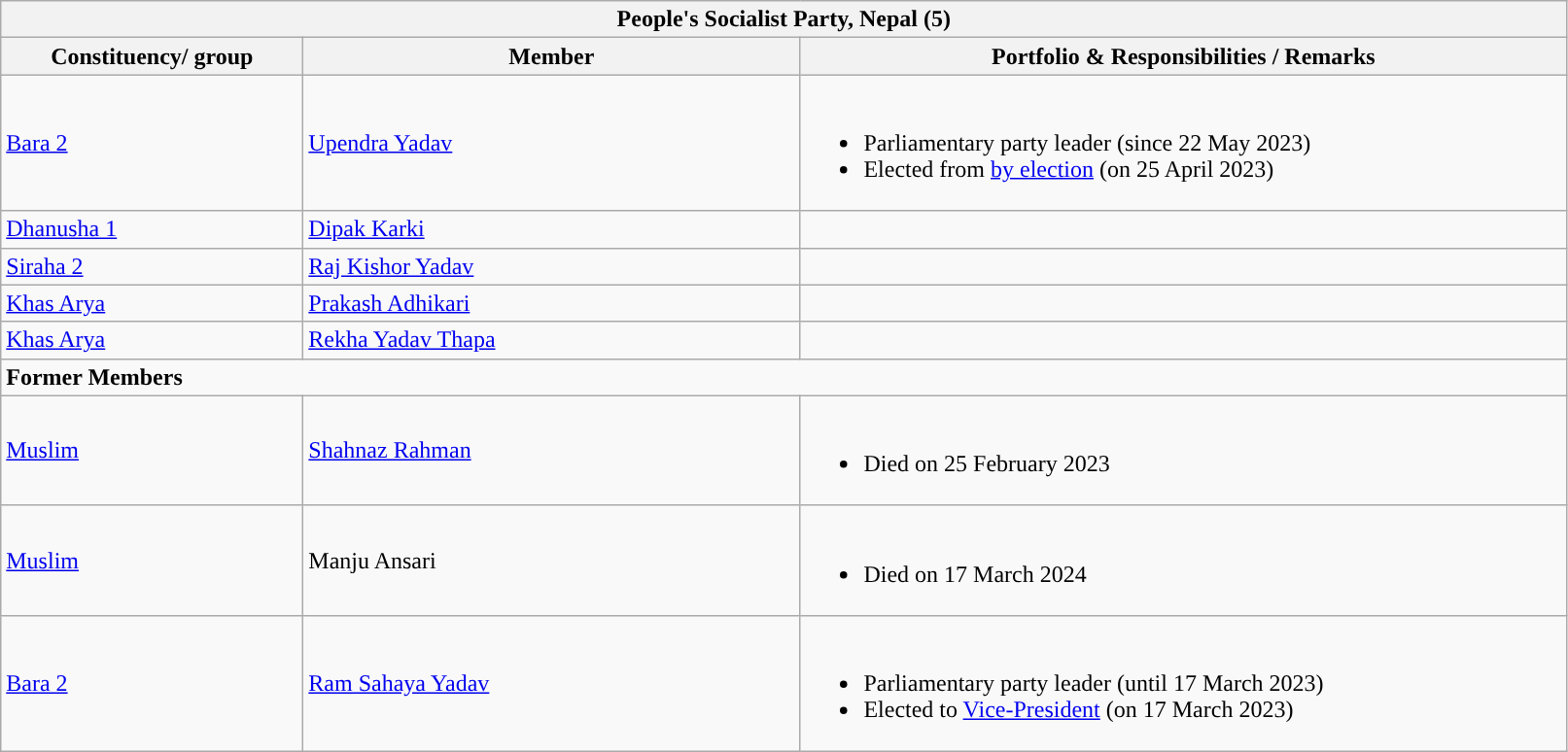<table class="wikitable sortable mw-collapsible mw-collapsed">
<tr>
<th colspan="3" style="width: 800pt; background:">People's Socialist Party, Nepal (5)</th>
</tr>
<tr>
<th style="width:150pt;">Constituency/ group</th>
<th style="width:250pt;">Member</th>
<th>Portfolio & Responsibilities / Remarks</th>
</tr>
<tr>
<td><a href='#'>Bara 2</a></td>
<td><a href='#'>Upendra Yadav</a></td>
<td><br><ul><li>Parliamentary party leader (since 22 May 2023)</li><li>Elected from <a href='#'>by election</a> (on 25 April 2023)</li></ul></td>
</tr>
<tr>
<td><a href='#'>Dhanusha 1</a></td>
<td><a href='#'>Dipak Karki</a></td>
<td></td>
</tr>
<tr>
<td><a href='#'>Siraha 2</a></td>
<td><a href='#'>Raj Kishor Yadav</a></td>
<td></td>
</tr>
<tr>
<td><a href='#'>Khas Arya</a></td>
<td><a href='#'>Prakash Adhikari</a></td>
<td></td>
</tr>
<tr>
<td><a href='#'>Khas Arya</a></td>
<td><a href='#'>Rekha Yadav Thapa</a></td>
<td></td>
</tr>
<tr>
<td colspan="3"><strong>Former Members</strong></td>
</tr>
<tr>
<td><a href='#'>Muslim</a></td>
<td><a href='#'>Shahnaz Rahman</a></td>
<td><br><ul><li>Died on 25 February 2023</li></ul></td>
</tr>
<tr>
<td><a href='#'>Muslim</a></td>
<td>Manju Ansari</td>
<td><br><ul><li>Died on 17 March 2024</li></ul></td>
</tr>
<tr>
<td><a href='#'>Bara 2</a></td>
<td><a href='#'>Ram Sahaya Yadav</a></td>
<td><br><ul><li>Parliamentary party leader (until 17 March 2023)</li><li>Elected to <a href='#'>Vice-President</a> (on 17 March 2023)</li></ul></td>
</tr>
</table>
